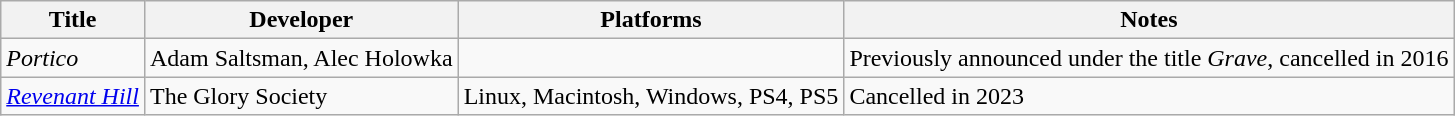<table class="wikitable">
<tr>
<th>Title</th>
<th>Developer</th>
<th>Platforms</th>
<th>Notes</th>
</tr>
<tr>
<td><em>Portico</em></td>
<td>Adam Saltsman, Alec Holowka</td>
<td></td>
<td>Previously announced under the title <em>Grave</em>, cancelled in 2016</td>
</tr>
<tr>
<td><em><a href='#'>Revenant Hill</a></em></td>
<td>The Glory Society</td>
<td>Linux, Macintosh, Windows, PS4, PS5</td>
<td>Cancelled in 2023</td>
</tr>
</table>
